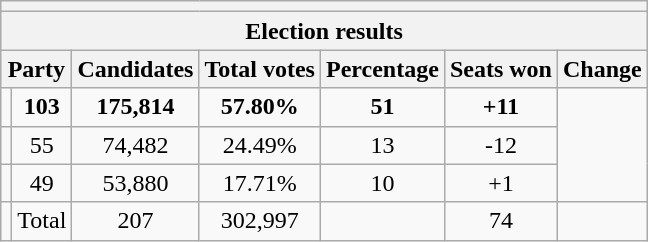<table class=wikitable>
<tr>
<th colspan=7></th>
</tr>
<tr>
<th colspan=7>Election results</th>
</tr>
<tr>
<th colspan=2>Party</th>
<th>Candidates</th>
<th>Total votes</th>
<th>Percentage</th>
<th>Seats won</th>
<th>Change</th>
</tr>
<tr>
<td></td>
<td align=center><strong>103</strong></td>
<td align=center><strong>175,814</strong></td>
<td align=center><strong>57.80%</strong></td>
<td align=center><strong>51</strong></td>
<td align=center><strong>+11</strong></td>
</tr>
<tr>
<td></td>
<td align=center>55</td>
<td align=center>74,482</td>
<td align=center>24.49%</td>
<td align=center>13</td>
<td align=center>-12</td>
</tr>
<tr>
<td></td>
<td align=center>49</td>
<td align=center>53,880</td>
<td align=center>17.71%</td>
<td align=center>10</td>
<td align=center>+1</td>
</tr>
<tr>
<td></td>
<td>Total</td>
<td align=center>207</td>
<td align=center>302,997</td>
<td align=center></td>
<td align=center>74</td>
<td align=center></td>
</tr>
</table>
